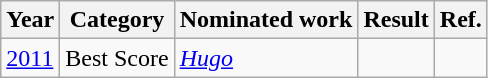<table class="wikitable">
<tr>
<th>Year</th>
<th>Category</th>
<th>Nominated work</th>
<th>Result</th>
<th>Ref.</th>
</tr>
<tr>
<td><a href='#'>2011</a></td>
<td>Best Score</td>
<td><em><a href='#'>Hugo</a></em></td>
<td></td>
<td align="center"></td>
</tr>
</table>
